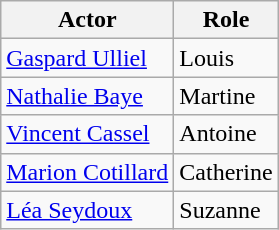<table class="wikitable floatright">
<tr>
<th>Actor</th>
<th>Role </th>
</tr>
<tr>
<td><a href='#'>Gaspard Ulliel</a></td>
<td>Louis</td>
</tr>
<tr>
<td><a href='#'>Nathalie Baye</a></td>
<td>Martine</td>
</tr>
<tr>
<td><a href='#'>Vincent Cassel</a></td>
<td>Antoine</td>
</tr>
<tr>
<td><a href='#'>Marion Cotillard</a></td>
<td>Catherine</td>
</tr>
<tr>
<td><a href='#'>Léa Seydoux</a></td>
<td>Suzanne</td>
</tr>
</table>
